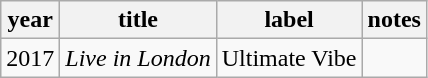<table class = "wikitable">
<tr>
<th>year</th>
<th>title</th>
<th>label</th>
<th>notes</th>
</tr>
<tr>
<td>2017</td>
<td><em>Live in London</em></td>
<td>Ultimate Vibe</td>
<td></td>
</tr>
</table>
